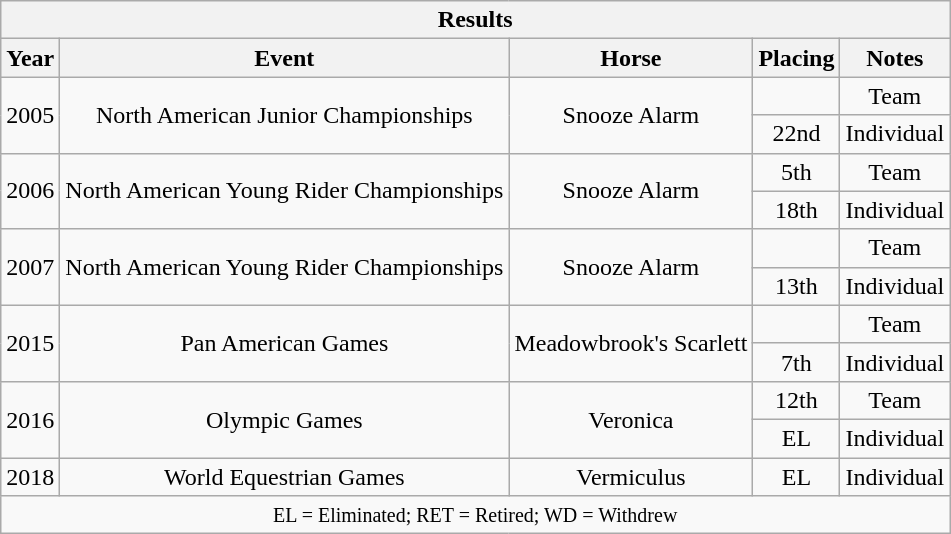<table class="wikitable" style="text-align:center">
<tr>
<th colspan="11" align="center"><strong>Results</strong></th>
</tr>
<tr>
<th>Year</th>
<th>Event</th>
<th>Horse</th>
<th>Placing</th>
<th>Notes</th>
</tr>
<tr>
<td rowspan="2">2005</td>
<td rowspan="2">North American Junior Championships</td>
<td rowspan="2">Snooze Alarm</td>
<td></td>
<td>Team</td>
</tr>
<tr>
<td>22nd</td>
<td>Individual</td>
</tr>
<tr>
<td rowspan="2">2006</td>
<td rowspan="2">North American Young Rider Championships</td>
<td rowspan="2">Snooze Alarm</td>
<td>5th</td>
<td>Team</td>
</tr>
<tr>
<td>18th</td>
<td>Individual</td>
</tr>
<tr>
<td rowspan="2">2007</td>
<td rowspan="2">North American Young Rider Championships</td>
<td rowspan="2">Snooze Alarm</td>
<td></td>
<td>Team</td>
</tr>
<tr>
<td>13th</td>
<td>Individual</td>
</tr>
<tr>
<td rowspan="2">2015</td>
<td rowspan="2">Pan American Games</td>
<td rowspan="2">Meadowbrook's Scarlett</td>
<td></td>
<td>Team</td>
</tr>
<tr>
<td>7th</td>
<td>Individual</td>
</tr>
<tr>
<td rowspan="2">2016</td>
<td rowspan="2">Olympic Games</td>
<td rowspan="2">Veronica</td>
<td>12th</td>
<td>Team</td>
</tr>
<tr>
<td>EL</td>
<td>Individual</td>
</tr>
<tr>
<td>2018</td>
<td>World Equestrian Games</td>
<td>Vermiculus</td>
<td>EL</td>
<td>Individual</td>
</tr>
<tr>
<td colspan="11" align="center"><small> EL = Eliminated; RET = Retired; WD = Withdrew </small></td>
</tr>
</table>
